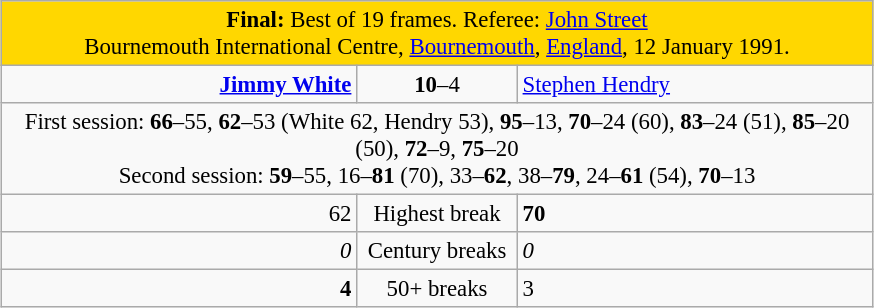<table class="wikitable" style="font-size: 95%; margin: 1em auto 1em auto;">
<tr>
<td colspan="3" align="center" bgcolor="#ffd700"><strong>Final:</strong> Best of 19 frames. Referee: <a href='#'>John Street</a><br> Bournemouth International Centre, <a href='#'>Bournemouth</a>, <a href='#'>England</a>, 12 January 1991.</td>
</tr>
<tr>
<td width="230" align="right"><strong><a href='#'>Jimmy White</a></strong> <br></td>
<td width="100" align="center"><strong>10</strong>–4</td>
<td width="230"><a href='#'>Stephen Hendry</a> <br></td>
</tr>
<tr>
<td colspan="3" align="center" style="font-size: 100%">First session: <strong>66</strong>–55, <strong>62</strong>–53 (White 62, Hendry 53), <strong>95</strong>–13, <strong>70</strong>–24 (60), <strong>83</strong>–24 (51), <strong>85</strong>–20 (50), <strong>72</strong>–9, <strong>75</strong>–20<br>Second session:  <strong>59</strong>–55, 16–<strong>81</strong> (70), 33–<strong>62</strong>, 38–<strong>79</strong>, 24–<strong>61</strong> (54), <strong>70</strong>–13</td>
</tr>
<tr>
<td align="right">62</td>
<td align="center">Highest break</td>
<td><strong>70</strong></td>
</tr>
<tr>
<td align="right"><em>0</em></td>
<td align="center">Century breaks</td>
<td><em>0</em></td>
</tr>
<tr>
<td align="right"><strong>4</strong></td>
<td align="center">50+ breaks</td>
<td>3</td>
</tr>
</table>
